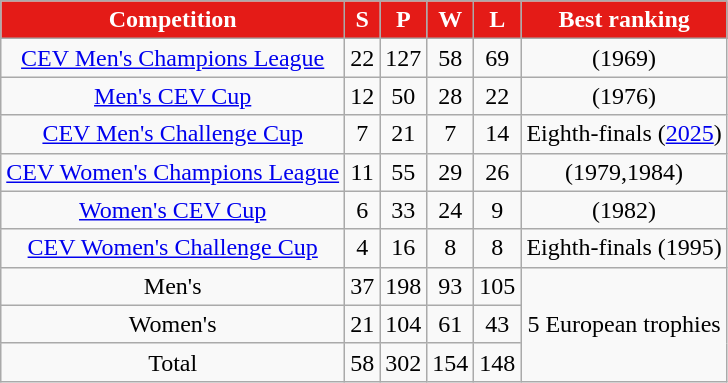<table class="wikitable" style="text-align:center; font-size:100%">
<tr>
<th style="color:white; background:#E41B17;">Competition</th>
<th style="color:white; background:#E41B17;">S</th>
<th style="color:white; background:#E41B17;">P</th>
<th style="color:white; background:#E41B17;">W</th>
<th style="color:white; background:#E41B17;">L</th>
<th style="color:white; background:#E41B17;">Best ranking</th>
</tr>
<tr>
<td><a href='#'>CEV Men's Champions League</a></td>
<td>22</td>
<td>127</td>
<td>58</td>
<td>69</td>
<td> (1969)</td>
</tr>
<tr>
<td><a href='#'>Men's CEV Cup</a></td>
<td>12</td>
<td>50</td>
<td>28</td>
<td>22</td>
<td> (1976)</td>
</tr>
<tr>
<td><a href='#'>CEV Men's Challenge Cup</a></td>
<td>7</td>
<td>21</td>
<td>7</td>
<td>14</td>
<td>Eighth-finals (<a href='#'>2025</a>)</td>
</tr>
<tr>
<td><a href='#'>CEV Women's Champions League</a></td>
<td>11</td>
<td>55</td>
<td>29</td>
<td>26</td>
<td> (1979,1984)</td>
</tr>
<tr>
<td><a href='#'>Women's CEV Cup</a></td>
<td>6</td>
<td>33</td>
<td>24</td>
<td>9</td>
<td> (1982)</td>
</tr>
<tr>
<td><a href='#'>CEV Women's Challenge Cup</a></td>
<td>4</td>
<td>16</td>
<td>8</td>
<td>8</td>
<td>Eighth-finals (1995)</td>
</tr>
<tr>
<td>Men's</td>
<td>37</td>
<td>198</td>
<td>93</td>
<td>105</td>
<td rowspan="3"> 5 European trophies</td>
</tr>
<tr>
<td>Women's</td>
<td>21</td>
<td>104</td>
<td>61</td>
<td>43</td>
</tr>
<tr>
<td>Total</td>
<td>58</td>
<td>302</td>
<td>154</td>
<td>148</td>
</tr>
</table>
